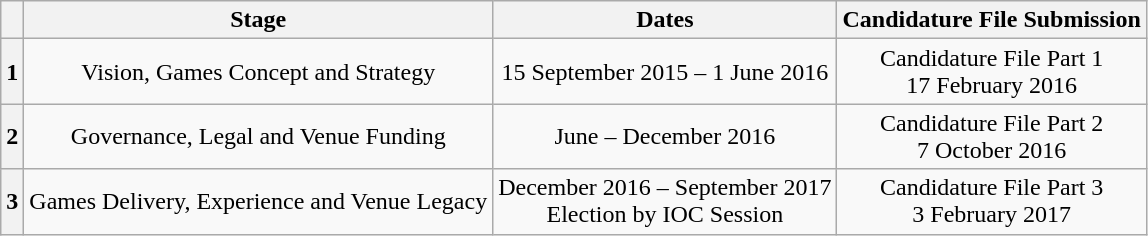<table class="wikitable" style="text-align: center;">
<tr>
<th></th>
<th scope="column">Stage</th>
<th>Dates</th>
<th>Candidature File Submission</th>
</tr>
<tr>
<th scope="row">1</th>
<td>Vision, Games Concept and Strategy</td>
<td>15 September 2015 – 1 June 2016</td>
<td>Candidature File Part 1<br>17 February 2016</td>
</tr>
<tr>
<th scope="row">2</th>
<td>Governance, Legal and Venue Funding</td>
<td>June – December 2016</td>
<td>Candidature File Part 2<br>7 October 2016</td>
</tr>
<tr>
<th scope="row">3</th>
<td>Games Delivery, Experience and Venue Legacy</td>
<td>December 2016 – September 2017<br>Election by IOC Session</td>
<td>Candidature File Part 3<br>3 February 2017</td>
</tr>
</table>
